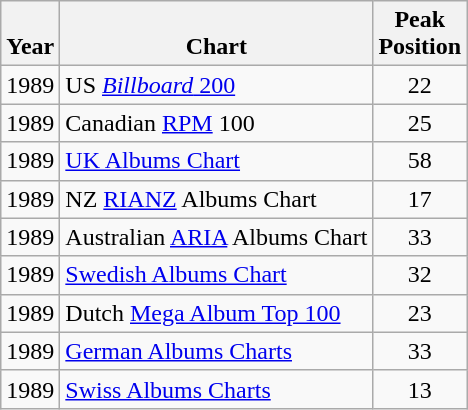<table class="wikitable sortable">
<tr>
<th style="vertical-align:bottom" class="unsortable">Year</th>
<th style="vertical-align:bottom" class="unsortable">Chart</th>
<th style="vertical-align:bottom">Peak<br>Position</th>
</tr>
<tr>
<td>1989</td>
<td>US <a href='#'><em>Billboard</em> 200</a></td>
<td style="text-align:center">22</td>
</tr>
<tr>
<td>1989</td>
<td>Canadian <a href='#'>RPM</a> 100</td>
<td style="text-align:center">25</td>
</tr>
<tr>
<td>1989</td>
<td><a href='#'>UK Albums Chart</a></td>
<td style="text-align:center">58</td>
</tr>
<tr>
<td>1989</td>
<td>NZ <a href='#'>RIANZ</a> Albums Chart</td>
<td style="text-align:center">17</td>
</tr>
<tr>
<td>1989</td>
<td>Australian <a href='#'>ARIA</a> Albums Chart</td>
<td style="text-align:center">33</td>
</tr>
<tr>
<td>1989</td>
<td><a href='#'>Swedish Albums Chart</a></td>
<td style="text-align:center">32</td>
</tr>
<tr>
<td>1989</td>
<td>Dutch <a href='#'>Mega Album Top 100</a></td>
<td style="text-align:center">23</td>
</tr>
<tr>
<td>1989</td>
<td><a href='#'>German Albums Charts</a></td>
<td style="text-align:center">33</td>
</tr>
<tr>
<td>1989</td>
<td><a href='#'>Swiss Albums Charts</a></td>
<td style="text-align:center">13</td>
</tr>
</table>
